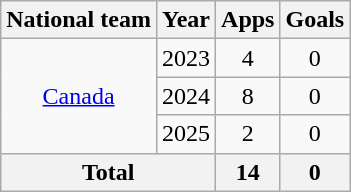<table class="wikitable" style="text-align:center">
<tr>
<th>National team</th>
<th>Year</th>
<th>Apps</th>
<th>Goals</th>
</tr>
<tr>
<td rowspan="3"><a href='#'>Canada</a></td>
<td>2023</td>
<td>4</td>
<td>0</td>
</tr>
<tr>
<td>2024</td>
<td>8</td>
<td>0</td>
</tr>
<tr>
<td>2025</td>
<td>2</td>
<td>0</td>
</tr>
<tr>
<th colspan="2">Total</th>
<th>14</th>
<th>0</th>
</tr>
</table>
